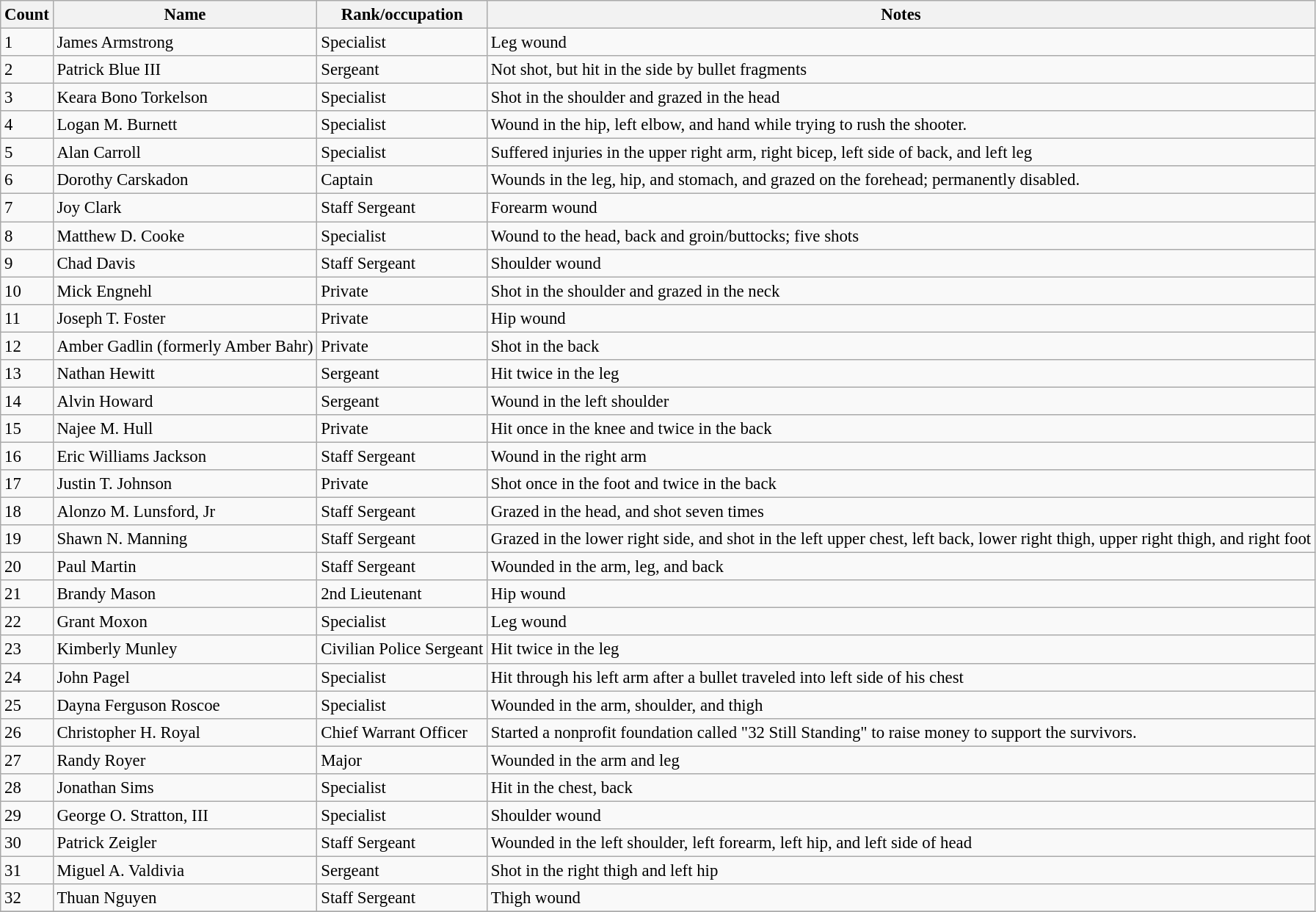<table class="wikitable" style="font-size: 95%;">
<tr>
<th>Count</th>
<th>Name</th>
<th>Rank/occupation</th>
<th>Notes</th>
</tr>
<tr>
<td>1</td>
<td>James Armstrong</td>
<td>Specialist</td>
<td>Leg wound</td>
</tr>
<tr>
<td>2</td>
<td>Patrick Blue III</td>
<td>Sergeant</td>
<td>Not shot, but hit in the side by bullet fragments</td>
</tr>
<tr>
<td>3</td>
<td>Keara Bono Torkelson</td>
<td>Specialist</td>
<td>Shot in the shoulder and grazed in the head</td>
</tr>
<tr>
<td>4</td>
<td>Logan M. Burnett</td>
<td>Specialist</td>
<td>Wound in the hip, left elbow, and hand while trying to rush the shooter.</td>
</tr>
<tr>
<td>5</td>
<td>Alan Carroll</td>
<td>Specialist</td>
<td>Suffered injuries in the upper right arm, right bicep, left side of back, and left leg</td>
</tr>
<tr>
<td>6</td>
<td>Dorothy Carskadon</td>
<td>Captain</td>
<td>Wounds in the leg, hip, and stomach, and grazed on the forehead; permanently disabled.</td>
</tr>
<tr>
<td>7</td>
<td>Joy Clark</td>
<td>Staff Sergeant</td>
<td>Forearm wound</td>
</tr>
<tr>
<td>8</td>
<td>Matthew D. Cooke</td>
<td>Specialist</td>
<td>Wound to the head, back and groin/buttocks; five shots</td>
</tr>
<tr>
<td>9</td>
<td>Chad Davis</td>
<td>Staff Sergeant</td>
<td>Shoulder wound</td>
</tr>
<tr>
<td>10</td>
<td>Mick Engnehl</td>
<td>Private</td>
<td>Shot in the shoulder and grazed in the neck</td>
</tr>
<tr>
<td>11</td>
<td>Joseph T. Foster</td>
<td>Private</td>
<td>Hip wound</td>
</tr>
<tr>
<td>12</td>
<td>Amber Gadlin (formerly Amber Bahr)</td>
<td>Private</td>
<td>Shot in the back</td>
</tr>
<tr>
<td>13</td>
<td>Nathan Hewitt</td>
<td>Sergeant</td>
<td>Hit twice in the leg</td>
</tr>
<tr>
<td>14</td>
<td>Alvin Howard</td>
<td>Sergeant</td>
<td>Wound in the left shoulder</td>
</tr>
<tr>
<td>15</td>
<td>Najee M. Hull</td>
<td>Private</td>
<td>Hit once in the knee and twice in the back</td>
</tr>
<tr>
<td>16</td>
<td>Eric Williams Jackson</td>
<td>Staff Sergeant</td>
<td>Wound in the right arm</td>
</tr>
<tr>
<td>17</td>
<td>Justin T. Johnson</td>
<td>Private</td>
<td>Shot once in the foot and twice in the back</td>
</tr>
<tr>
<td>18</td>
<td>Alonzo M. Lunsford, Jr</td>
<td>Staff Sergeant</td>
<td>Grazed in the head, and shot seven times</td>
</tr>
<tr>
<td>19</td>
<td>Shawn N. Manning</td>
<td>Staff Sergeant</td>
<td>Grazed in the lower right side, and shot in the left upper chest, left back, lower right thigh, upper right thigh, and right foot</td>
</tr>
<tr>
<td>20</td>
<td>Paul Martin</td>
<td>Staff Sergeant</td>
<td>Wounded in the arm, leg, and back</td>
</tr>
<tr>
<td>21</td>
<td>Brandy Mason</td>
<td>2nd Lieutenant</td>
<td>Hip wound</td>
</tr>
<tr>
<td>22</td>
<td>Grant Moxon</td>
<td>Specialist</td>
<td>Leg wound</td>
</tr>
<tr>
<td>23</td>
<td>Kimberly Munley</td>
<td>Civilian Police Sergeant</td>
<td>Hit twice in the leg</td>
</tr>
<tr>
<td>24</td>
<td>John Pagel</td>
<td>Specialist</td>
<td>Hit through his left arm after a bullet traveled into left side of his chest</td>
</tr>
<tr>
<td>25</td>
<td>Dayna Ferguson Roscoe</td>
<td>Specialist</td>
<td>Wounded in the arm, shoulder, and thigh</td>
</tr>
<tr>
<td>26</td>
<td>Christopher H. Royal</td>
<td>Chief Warrant Officer</td>
<td>Started a nonprofit foundation called "32 Still Standing"  to raise money to support the survivors.</td>
</tr>
<tr>
<td>27</td>
<td>Randy Royer</td>
<td>Major</td>
<td>Wounded in the arm and leg</td>
</tr>
<tr>
<td>28</td>
<td>Jonathan Sims</td>
<td>Specialist</td>
<td>Hit in the chest, back</td>
</tr>
<tr>
<td>29</td>
<td>George O. Stratton, III</td>
<td>Specialist</td>
<td>Shoulder wound</td>
</tr>
<tr>
<td>30</td>
<td>Patrick Zeigler</td>
<td>Staff Sergeant</td>
<td>Wounded in the left shoulder, left forearm, left hip, and left side of head</td>
</tr>
<tr>
<td>31</td>
<td>Miguel A. Valdivia</td>
<td>Sergeant</td>
<td>Shot in the right thigh and left hip</td>
</tr>
<tr>
<td>32</td>
<td>Thuan Nguyen</td>
<td>Staff Sergeant</td>
<td>Thigh wound</td>
</tr>
<tr>
</tr>
</table>
